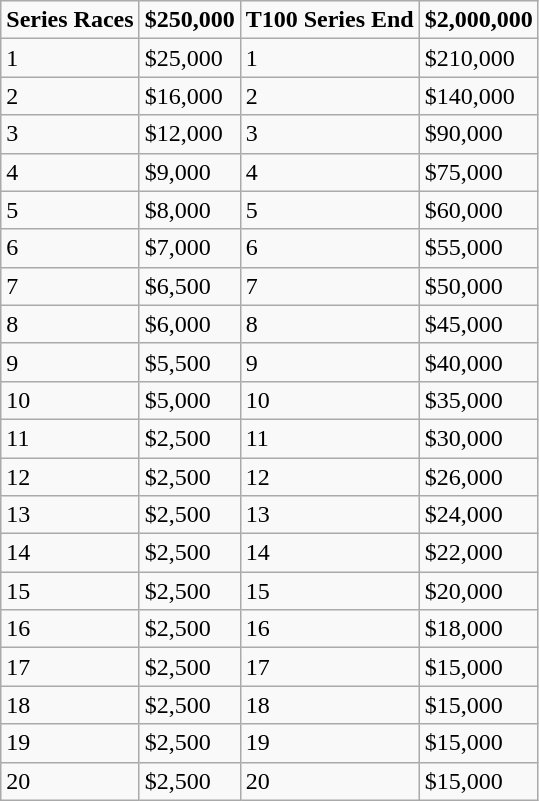<table class="wikitable">
<tr>
<td><strong>Series Races</strong></td>
<td><strong>$250,000</strong></td>
<td><strong>T100 Series End</strong></td>
<td><strong>$2,000,000</strong></td>
</tr>
<tr>
<td>1</td>
<td>$25,000</td>
<td>1</td>
<td>$210,000</td>
</tr>
<tr>
<td>2</td>
<td>$16,000</td>
<td>2</td>
<td>$140,000</td>
</tr>
<tr>
<td>3</td>
<td>$12,000</td>
<td>3</td>
<td>$90,000</td>
</tr>
<tr>
<td>4</td>
<td>$9,000</td>
<td>4</td>
<td>$75,000</td>
</tr>
<tr>
<td>5</td>
<td>$8,000</td>
<td>5</td>
<td>$60,000</td>
</tr>
<tr>
<td>6</td>
<td>$7,000</td>
<td>6</td>
<td>$55,000</td>
</tr>
<tr>
<td>7</td>
<td>$6,500</td>
<td>7</td>
<td>$50,000</td>
</tr>
<tr>
<td>8</td>
<td>$6,000</td>
<td>8</td>
<td>$45,000</td>
</tr>
<tr>
<td>9</td>
<td>$5,500</td>
<td>9</td>
<td>$40,000</td>
</tr>
<tr>
<td>10</td>
<td>$5,000</td>
<td>10</td>
<td>$35,000</td>
</tr>
<tr>
<td>11</td>
<td>$2,500</td>
<td>11</td>
<td>$30,000</td>
</tr>
<tr>
<td>12</td>
<td>$2,500</td>
<td>12</td>
<td>$26,000</td>
</tr>
<tr>
<td>13</td>
<td>$2,500</td>
<td>13</td>
<td>$24,000</td>
</tr>
<tr>
<td>14</td>
<td>$2,500</td>
<td>14</td>
<td>$22,000</td>
</tr>
<tr>
<td>15</td>
<td>$2,500</td>
<td>15</td>
<td>$20,000</td>
</tr>
<tr>
<td>16</td>
<td>$2,500</td>
<td>16</td>
<td>$18,000</td>
</tr>
<tr>
<td>17</td>
<td>$2,500</td>
<td>17</td>
<td>$15,000</td>
</tr>
<tr>
<td>18</td>
<td>$2,500</td>
<td>18</td>
<td>$15,000</td>
</tr>
<tr>
<td>19</td>
<td>$2,500</td>
<td>19</td>
<td>$15,000</td>
</tr>
<tr>
<td>20</td>
<td>$2,500</td>
<td>20</td>
<td>$15,000</td>
</tr>
</table>
